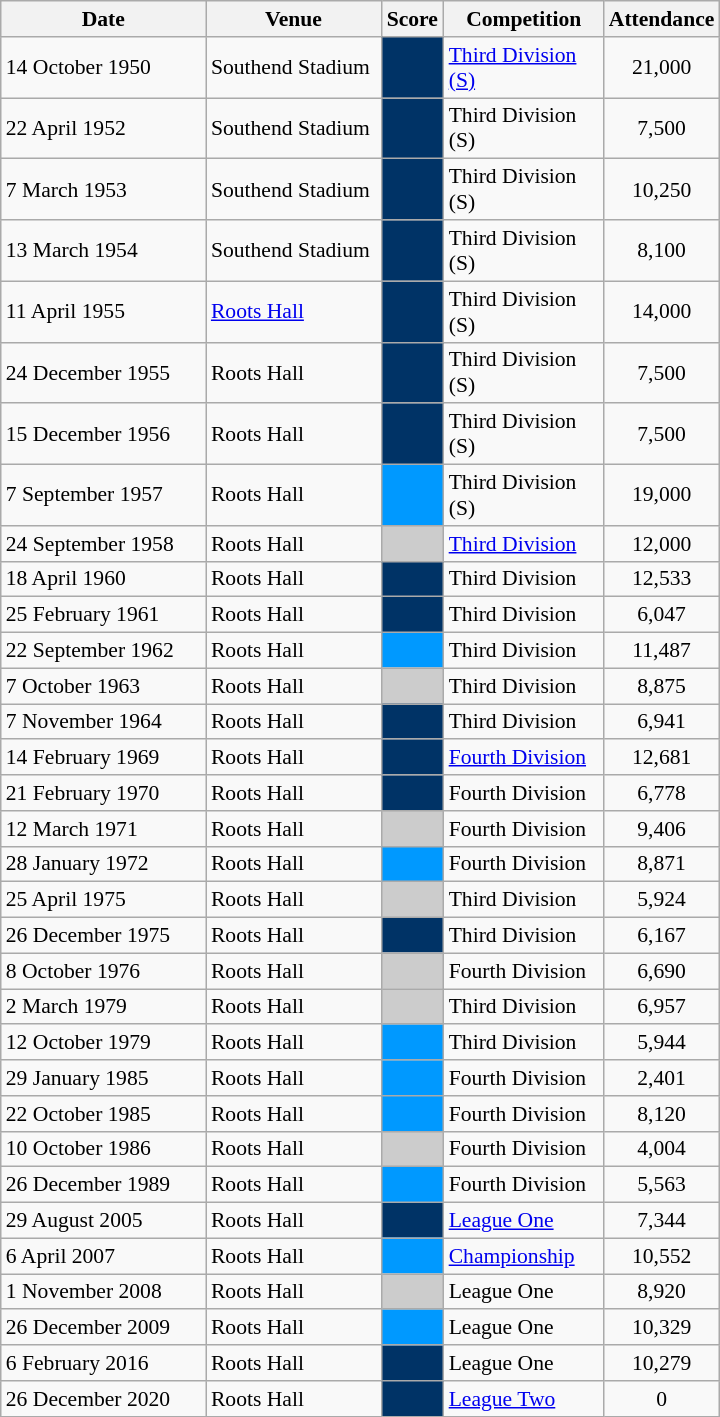<table class="wikitable" style="font-size:90%">
<tr>
<th width=130>Date</th>
<th width=110>Venue</th>
<th width=35>Score</th>
<th width=100>Competition</th>
<th width=40>Attendance</th>
</tr>
<tr>
<td>14 October 1950</td>
<td>Southend Stadium</td>
<td bgcolor=#003366></td>
<td><a href='#'>Third Division (S)</a></td>
<td align="center">21,000</td>
</tr>
<tr>
<td>22 April 1952</td>
<td>Southend Stadium</td>
<td bgcolor=#003366></td>
<td>Third Division (S)</td>
<td align="center">7,500</td>
</tr>
<tr>
<td>7 March 1953</td>
<td>Southend Stadium</td>
<td bgcolor=#003366></td>
<td>Third Division (S)</td>
<td align="center">10,250</td>
</tr>
<tr>
<td>13 March 1954</td>
<td>Southend Stadium</td>
<td bgcolor=#003366></td>
<td>Third Division (S)</td>
<td align="center">8,100</td>
</tr>
<tr>
<td>11 April 1955</td>
<td><a href='#'>Roots Hall</a></td>
<td bgcolor=#003366></td>
<td>Third Division (S)</td>
<td align="center">14,000</td>
</tr>
<tr>
<td>24 December 1955</td>
<td>Roots Hall</td>
<td bgcolor=#003366></td>
<td>Third Division (S)</td>
<td align="center">7,500</td>
</tr>
<tr>
<td>15 December 1956</td>
<td>Roots Hall</td>
<td bgcolor=#003366></td>
<td>Third Division (S)</td>
<td align="center">7,500</td>
</tr>
<tr>
<td>7 September 1957</td>
<td>Roots Hall</td>
<td bgcolor=#0099FF></td>
<td>Third Division (S)</td>
<td align="center">19,000</td>
</tr>
<tr>
<td>24 September 1958</td>
<td>Roots Hall</td>
<td bgcolor=#CCCCCC></td>
<td><a href='#'>Third Division</a></td>
<td align="center">12,000</td>
</tr>
<tr>
<td>18 April 1960</td>
<td>Roots Hall</td>
<td bgcolor=#003366></td>
<td>Third Division</td>
<td align="center">12,533</td>
</tr>
<tr>
<td>25 February 1961</td>
<td>Roots Hall</td>
<td bgcolor=#003366></td>
<td>Third Division</td>
<td align="center">6,047</td>
</tr>
<tr>
<td>22 September 1962</td>
<td>Roots Hall</td>
<td bgcolor=#0099FF></td>
<td>Third Division</td>
<td align="center">11,487</td>
</tr>
<tr>
<td>7 October 1963</td>
<td>Roots Hall</td>
<td bgcolor= #CCCCCC></td>
<td>Third Division</td>
<td align="center">8,875</td>
</tr>
<tr>
<td>7 November 1964</td>
<td>Roots Hall</td>
<td bgcolor= #003366></td>
<td>Third Division</td>
<td align="center">6,941</td>
</tr>
<tr>
<td>14 February 1969</td>
<td>Roots Hall</td>
<td bgcolor= #003366></td>
<td><a href='#'>Fourth Division</a></td>
<td align="center">12,681</td>
</tr>
<tr>
<td>21 February 1970</td>
<td>Roots Hall</td>
<td bgcolor= #003366></td>
<td>Fourth Division</td>
<td align="center">6,778</td>
</tr>
<tr>
<td>12 March 1971</td>
<td>Roots Hall</td>
<td bgcolor= #CCCCCC></td>
<td>Fourth Division</td>
<td align="center">9,406</td>
</tr>
<tr>
<td>28 January 1972</td>
<td>Roots Hall</td>
<td bgcolor=#0099FF></td>
<td>Fourth Division</td>
<td align="center">8,871</td>
</tr>
<tr>
<td>25 April 1975</td>
<td>Roots Hall</td>
<td bgcolor= #CCCCCC></td>
<td>Third Division</td>
<td align="center">5,924</td>
</tr>
<tr>
<td>26 December 1975</td>
<td>Roots Hall</td>
<td bgcolor=#003366></td>
<td>Third Division</td>
<td align="center">6,167</td>
</tr>
<tr>
<td>8 October 1976</td>
<td>Roots Hall</td>
<td bgcolor= #CCCCCC></td>
<td>Fourth Division</td>
<td align="center">6,690</td>
</tr>
<tr>
<td>2 March 1979</td>
<td>Roots Hall</td>
<td bgcolor= #CCCCCC></td>
<td>Third Division</td>
<td align="center">6,957</td>
</tr>
<tr>
<td>12 October 1979</td>
<td>Roots Hall</td>
<td bgcolor=#0099FF></td>
<td>Third Division</td>
<td align="center">5,944</td>
</tr>
<tr>
<td>29 January 1985</td>
<td>Roots Hall</td>
<td bgcolor=#0099FF></td>
<td>Fourth Division</td>
<td align="center">2,401</td>
</tr>
<tr>
<td>22 October 1985</td>
<td>Roots Hall</td>
<td bgcolor=#0099FF></td>
<td>Fourth Division</td>
<td align="center">8,120</td>
</tr>
<tr>
<td>10 October 1986</td>
<td>Roots Hall</td>
<td bgcolor= #CCCCCC></td>
<td>Fourth Division</td>
<td align="center">4,004</td>
</tr>
<tr>
<td>26 December 1989</td>
<td>Roots Hall</td>
<td bgcolor=#0099FF></td>
<td>Fourth Division</td>
<td align="center">5,563</td>
</tr>
<tr>
<td>29 August 2005</td>
<td>Roots Hall</td>
<td bgcolor=#003366></td>
<td><a href='#'>League One</a></td>
<td align="center">7,344</td>
</tr>
<tr>
<td>6 April 2007</td>
<td>Roots Hall</td>
<td bgcolor=#0099FF></td>
<td><a href='#'>Championship</a></td>
<td align="center">10,552</td>
</tr>
<tr>
<td>1 November 2008</td>
<td>Roots Hall</td>
<td bgcolor= #CCCCCC></td>
<td>League One</td>
<td align="center">8,920</td>
</tr>
<tr>
<td>26 December 2009</td>
<td>Roots Hall</td>
<td bgcolor=#0099FF></td>
<td>League One</td>
<td align="center">10,329</td>
</tr>
<tr>
<td>6 February 2016</td>
<td>Roots Hall</td>
<td bgcolor=#003366></td>
<td>League One</td>
<td align="center">10,279</td>
</tr>
<tr>
<td>26 December 2020</td>
<td>Roots Hall</td>
<td bgcolor=#003366></td>
<td><a href='#'>League Two</a></td>
<td align="center">0</td>
</tr>
</table>
